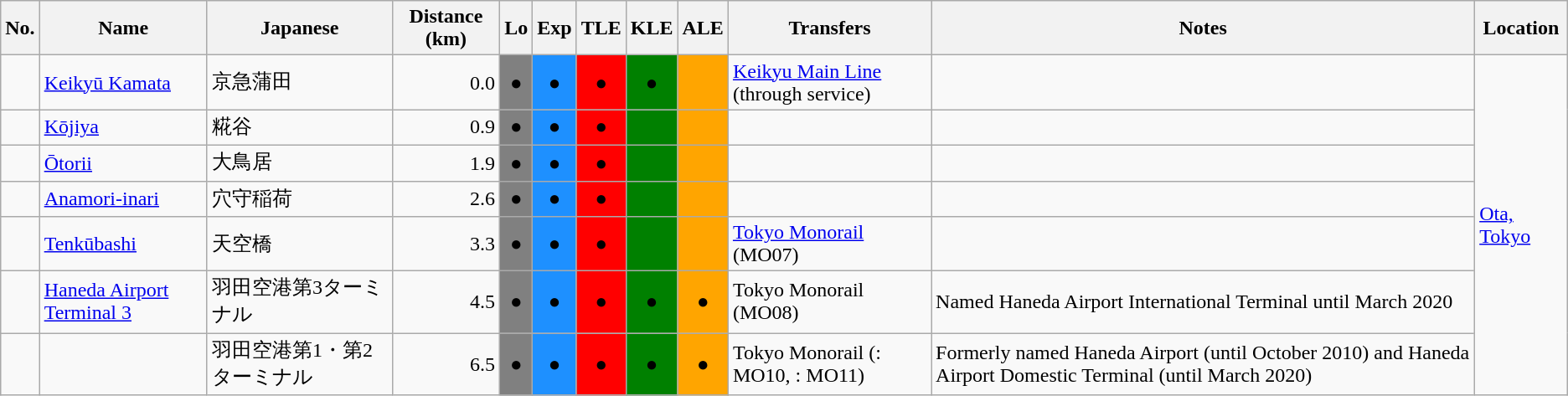<table class=wikitable>
<tr>
<th>No.</th>
<th>Name</th>
<th>Japanese</th>
<th>Distance (km)</th>
<th>Lo</th>
<th>Exp</th>
<th>TLE</th>
<th>KLE</th>
<th>ALE</th>
<th>Transfers</th>
<th>Notes</th>
<th>Location</th>
</tr>
<tr>
<td></td>
<td><a href='#'>Keikyū Kamata</a></td>
<td>京急蒲田</td>
<td align=right>0.0</td>
<td align=center style="background:Grey;">●</td>
<td align=center style="background:DodgerBlue;">●</td>
<td align=center style="background:Red;">●</td>
<td align=center style="background:Green;">●</td>
<td align=center style="background:Orange;"></td>
<td> <a href='#'>Keikyu Main Line</a> (through service)</td>
<td></td>
<td rowspan=7><a href='#'>Ota, Tokyo</a></td>
</tr>
<tr>
<td></td>
<td><a href='#'>Kōjiya</a></td>
<td>糀谷</td>
<td align=right>0.9</td>
<td align=center style="background:Grey;">●</td>
<td align=center style="background:DodgerBlue;">●</td>
<td align=center style="background:Red;">●</td>
<td align=center style="background:Green;"></td>
<td align=center style="background:Orange;"></td>
<td></td>
<td></td>
</tr>
<tr>
<td></td>
<td><a href='#'>Ōtorii</a></td>
<td>大鳥居</td>
<td align=right>1.9</td>
<td align=center style="background:Grey;">●</td>
<td align=center style="background:DodgerBlue;">●</td>
<td align=center style="background:Red;">●</td>
<td align=center style="background:Green;"></td>
<td align=center style="background:Orange;"></td>
<td></td>
<td></td>
</tr>
<tr>
<td></td>
<td><a href='#'>Anamori-inari</a></td>
<td>穴守稲荷</td>
<td align=right>2.6</td>
<td align=center style="background:Grey;">●</td>
<td align=center style="background:DodgerBlue;">●</td>
<td align=center style="background:Red;">●</td>
<td align=center style="background:Green;"></td>
<td align=center style="background:Orange;"></td>
<td></td>
<td></td>
</tr>
<tr>
<td></td>
<td><a href='#'>Tenkūbashi</a></td>
<td>天空橋</td>
<td align=right>3.3</td>
<td align=center style="background:Grey;">●</td>
<td align=center style="background:DodgerBlue;">●</td>
<td align=center style="background:Red;">●</td>
<td align=center style="background:Green;"></td>
<td align=center style="background:Orange;"></td>
<td> <a href='#'>Tokyo Monorail</a> (MO07)</td>
<td></td>
</tr>
<tr>
<td></td>
<td><a href='#'>Haneda Airport Terminal 3</a></td>
<td>羽田空港第3ターミナル</td>
<td align=right>4.5</td>
<td align=center style="background:Grey;">●</td>
<td align=center style="background:DodgerBlue;">●</td>
<td align=center style="background:Red;">●</td>
<td align=center style="background:Green;">●</td>
<td align=center style="background:Orange;">●</td>
<td> Tokyo Monorail (MO08)</td>
<td>Named Haneda Airport International Terminal until March 2020</td>
</tr>
<tr>
<td></td>
<td></td>
<td>羽田空港第1・第2ターミナル</td>
<td align=right>6.5</td>
<td align=center style="background:Grey;">●</td>
<td align=center style="background:DodgerBlue;">●</td>
<td align=center style="background:Red;">●</td>
<td align=center style="background:Green;">●</td>
<td align=center style="background:Orange;">●</td>
<td> Tokyo Monorail (: MO10, : MO11)</td>
<td>Formerly named Haneda Airport (until October 2010) and  Haneda Airport Domestic Terminal (until March 2020)</td>
</tr>
</table>
